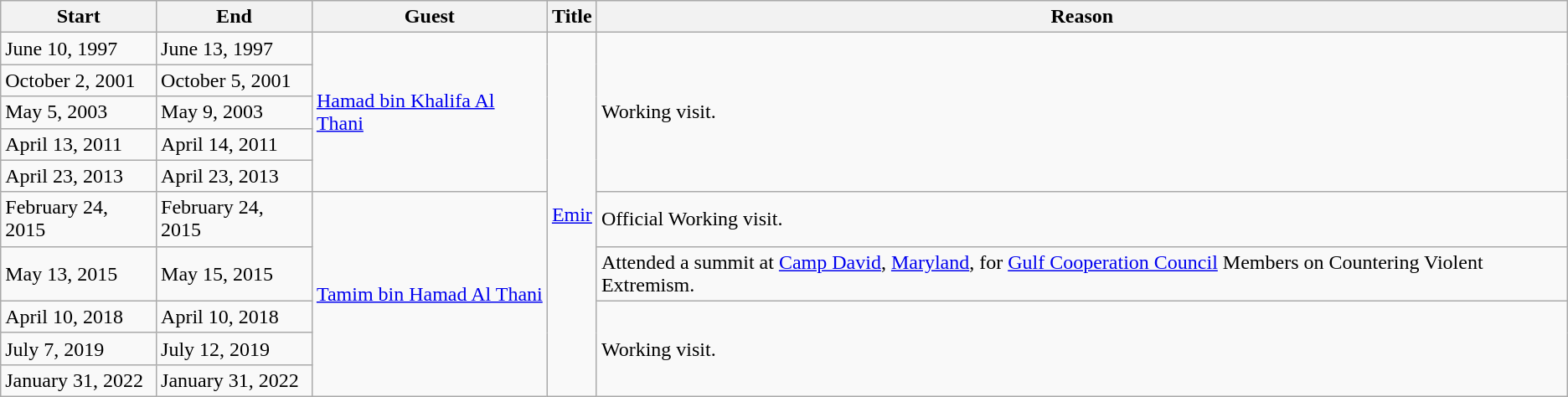<table class="wikitable">
<tr>
<th>Start</th>
<th>End</th>
<th>Guest</th>
<th>Title</th>
<th>Reason</th>
</tr>
<tr>
<td>June 10, 1997</td>
<td>June 13, 1997</td>
<td rowspan=5><a href='#'>Hamad bin Khalifa Al Thani</a></td>
<td rowspan=10><a href='#'>Emir</a></td>
<td rowspan=5>Working visit.</td>
</tr>
<tr>
<td>October 2, 2001</td>
<td>October 5, 2001</td>
</tr>
<tr>
<td>May 5, 2003</td>
<td>May 9, 2003</td>
</tr>
<tr>
<td>April 13, 2011</td>
<td>April 14, 2011</td>
</tr>
<tr>
<td>April 23, 2013</td>
<td>April 23, 2013</td>
</tr>
<tr>
<td>February 24, 2015</td>
<td>February 24, 2015</td>
<td rowspan=5><a href='#'>Tamim bin Hamad Al Thani</a></td>
<td>Official Working visit.</td>
</tr>
<tr>
<td>May 13, 2015</td>
<td>May 15, 2015</td>
<td>Attended a summit at <a href='#'>Camp David</a>, <a href='#'>Maryland</a>, for <a href='#'>Gulf Cooperation Council</a> Members on Countering Violent Extremism.</td>
</tr>
<tr>
<td>April 10, 2018</td>
<td>April 10, 2018</td>
<td rowspan=3>Working visit.</td>
</tr>
<tr>
<td>July 7, 2019</td>
<td>July 12, 2019</td>
</tr>
<tr>
<td>January 31, 2022</td>
<td>January 31, 2022</td>
</tr>
</table>
